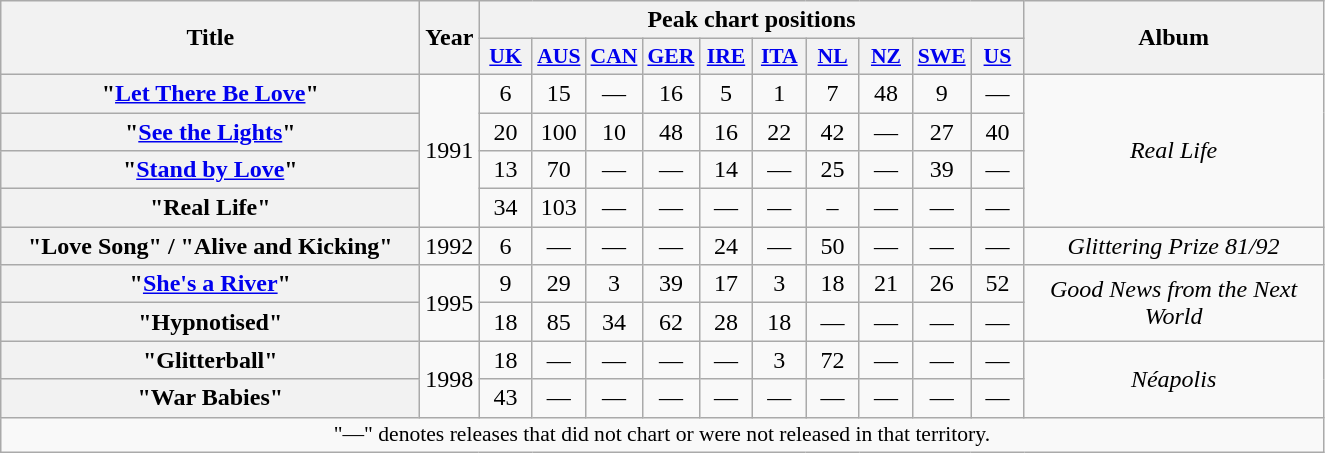<table class="wikitable plainrowheaders" style="text-align:center;">
<tr>
<th rowspan="2" scope="col" style="width:17em;">Title</th>
<th rowspan="2" scope="col" style="width:2em;">Year</th>
<th colspan="10">Peak chart positions</th>
<th rowspan="2" style="width:12em;">Album</th>
</tr>
<tr>
<th scope="col" style="width:2em;font-size:90%;"><a href='#'>UK</a><br></th>
<th scope="col" style="width:2em;font-size:90%;"><a href='#'>AUS</a><br></th>
<th scope="col" style="width:2em;font-size:90%;"><a href='#'>CAN</a><br></th>
<th scope="col" style="width:2em;font-size:90%;"><a href='#'>GER</a><br></th>
<th scope="col" style="width:2em;font-size:90%;"><a href='#'>IRE</a><br></th>
<th scope="col" style="width:2em;font-size:90%;"><a href='#'>ITA</a><br></th>
<th scope="col" style="width:2em;font-size:90%;"><a href='#'>NL</a><br></th>
<th scope="col" style="width:2em;font-size:90%;"><a href='#'>NZ</a><br></th>
<th scope="col" style="width:2em;font-size:90%;"><a href='#'>SWE</a><br></th>
<th scope="col" style="width:2em;font-size:90%;"><a href='#'>US</a><br></th>
</tr>
<tr>
<th scope="row">"<a href='#'>Let There Be Love</a>"</th>
<td rowspan="4">1991</td>
<td>6</td>
<td>15</td>
<td>—</td>
<td>16</td>
<td>5</td>
<td>1</td>
<td>7</td>
<td>48</td>
<td>9</td>
<td>—</td>
<td rowspan="4"><em>Real Life</em></td>
</tr>
<tr>
<th scope="row">"<a href='#'>See the Lights</a>"</th>
<td>20</td>
<td>100</td>
<td>10</td>
<td>48</td>
<td>16</td>
<td>22</td>
<td>42</td>
<td>—</td>
<td>27</td>
<td>40</td>
</tr>
<tr>
<th scope="row">"<a href='#'>Stand by Love</a>"</th>
<td>13</td>
<td>70</td>
<td>—</td>
<td>—</td>
<td>14</td>
<td>—</td>
<td>25</td>
<td>—</td>
<td>39</td>
<td>—<br></td>
</tr>
<tr>
<th scope="row">"Real Life"</th>
<td>34</td>
<td>103</td>
<td>—</td>
<td>—</td>
<td>—</td>
<td>—</td>
<td>–</td>
<td>—</td>
<td>—</td>
<td>—</td>
</tr>
<tr>
<th scope="row">"Love Song" / "Alive and Kicking"</th>
<td>1992</td>
<td>6</td>
<td>—</td>
<td>—</td>
<td>—</td>
<td>24</td>
<td>—</td>
<td>50</td>
<td>—</td>
<td>—</td>
<td>—</td>
<td><em>Glittering Prize 81/92</em></td>
</tr>
<tr>
<th scope="row">"<a href='#'>She's a River</a>"</th>
<td rowspan="2">1995</td>
<td>9</td>
<td>29</td>
<td>3</td>
<td>39</td>
<td>17</td>
<td>3</td>
<td>18</td>
<td>21</td>
<td>26</td>
<td>52</td>
<td rowspan="2"><em>Good News from the Next World</em></td>
</tr>
<tr>
<th scope="row">"Hypnotised"</th>
<td>18</td>
<td>85</td>
<td>34</td>
<td>62</td>
<td>28</td>
<td>18</td>
<td>—</td>
<td>—</td>
<td>—</td>
<td>—</td>
</tr>
<tr>
<th scope="row">"Glitterball"</th>
<td rowspan="2">1998</td>
<td>18</td>
<td>—</td>
<td>—</td>
<td>—</td>
<td>—</td>
<td>3</td>
<td>72</td>
<td>—</td>
<td>—</td>
<td>—</td>
<td rowspan="2"><em>Néapolis</em></td>
</tr>
<tr>
<th scope="row">"War Babies"</th>
<td>43</td>
<td>—</td>
<td>—</td>
<td>—</td>
<td>—</td>
<td>—</td>
<td>—</td>
<td>—</td>
<td>—</td>
<td>—</td>
</tr>
<tr>
<td colspan="13" style="font-size:90%">"—" denotes releases that did not chart or were not released in that territory.</td>
</tr>
</table>
